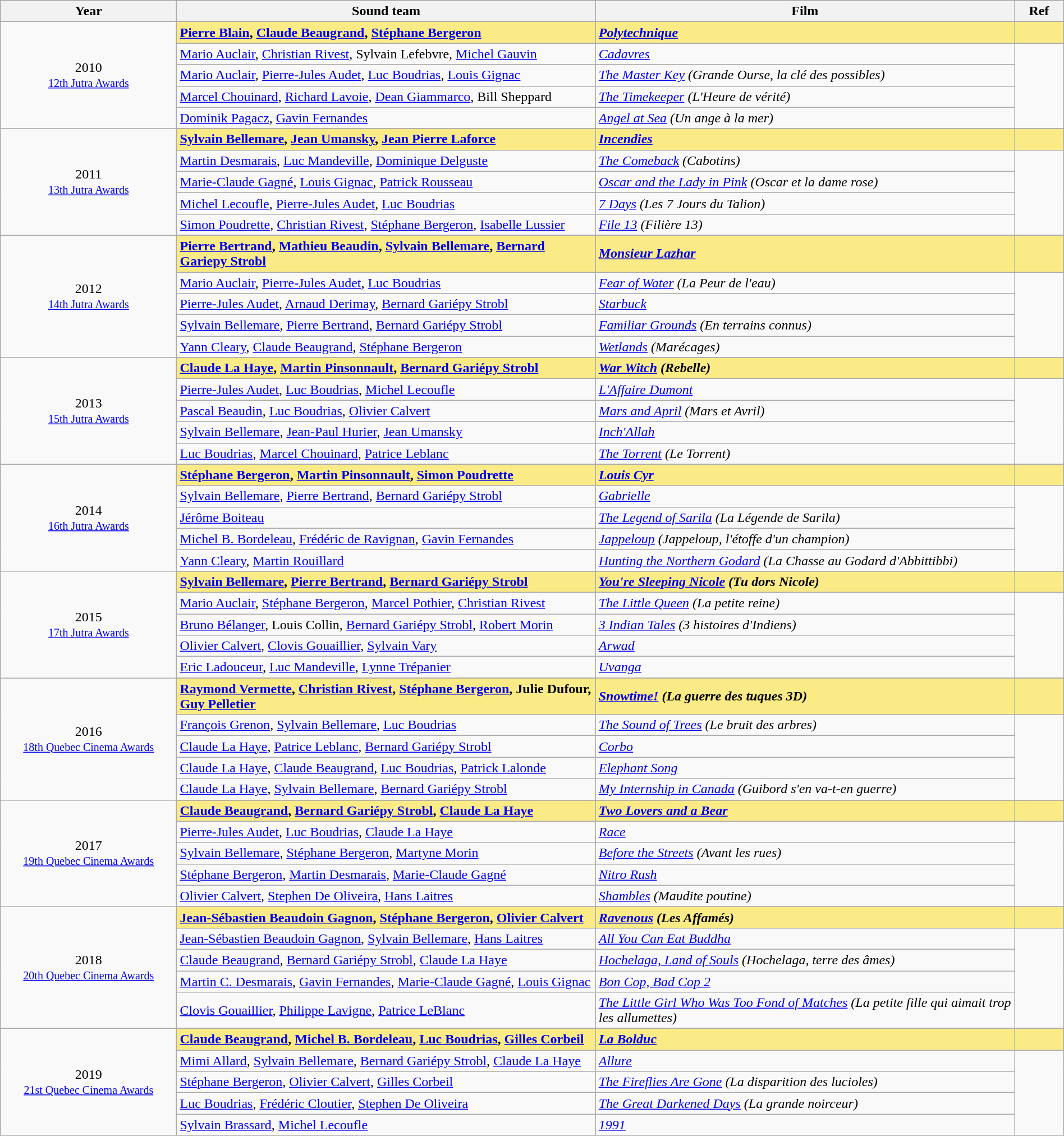<table class="wikitable" style="width:100%;">
<tr style="background:#bebebe;">
<th style="width:8%;">Year</th>
<th style="width:19%;">Sound team</th>
<th style="width:19%;">Film</th>
<th style="width:2%;">Ref</th>
</tr>
<tr>
<td rowspan="6" align="center">2010 <br> <small><a href='#'>12th Jutra Awards</a></small></td>
</tr>
<tr style="background:#FAEB86">
<td><strong><a href='#'>Pierre Blain</a>, <a href='#'>Claude Beaugrand</a>, <a href='#'>Stéphane Bergeron</a></strong></td>
<td><strong><em><a href='#'>Polytechnique</a></em></strong></td>
<td></td>
</tr>
<tr>
<td><a href='#'>Mario Auclair</a>, <a href='#'>Christian Rivest</a>, Sylvain Lefebvre, <a href='#'>Michel Gauvin</a></td>
<td><em><a href='#'>Cadavres</a></em></td>
<td rowspan=4></td>
</tr>
<tr>
<td><a href='#'>Mario Auclair</a>, <a href='#'>Pierre-Jules Audet</a>, <a href='#'>Luc Boudrias</a>, <a href='#'>Louis Gignac</a></td>
<td><em><a href='#'>The Master Key</a> (Grande Ourse, la clé des possibles)</em></td>
</tr>
<tr>
<td><a href='#'>Marcel Chouinard</a>, <a href='#'>Richard Lavoie</a>, <a href='#'>Dean Giammarco</a>, Bill Sheppard</td>
<td><em><a href='#'>The Timekeeper</a> (L'Heure de vérité)</em></td>
</tr>
<tr>
<td><a href='#'>Dominik Pagacz</a>, <a href='#'>Gavin Fernandes</a></td>
<td><em><a href='#'>Angel at Sea</a> (Un ange à la mer)</em></td>
</tr>
<tr>
<td rowspan="6" align="center">2011 <br> <small><a href='#'>13th Jutra Awards</a></small></td>
</tr>
<tr style="background:#FAEB86">
<td><strong><a href='#'>Sylvain Bellemare</a>, <a href='#'>Jean Umansky</a>, <a href='#'>Jean Pierre Laforce</a></strong></td>
<td><strong><em><a href='#'>Incendies</a></em></strong></td>
<td></td>
</tr>
<tr>
<td><a href='#'>Martin Desmarais</a>, <a href='#'>Luc Mandeville</a>, <a href='#'>Dominique Delguste</a></td>
<td><em><a href='#'>The Comeback</a> (Cabotins)</em></td>
<td rowspan=4></td>
</tr>
<tr>
<td><a href='#'>Marie-Claude Gagné</a>, <a href='#'>Louis Gignac</a>, <a href='#'>Patrick Rousseau</a></td>
<td><em><a href='#'>Oscar and the Lady in Pink</a> (Oscar et la dame rose)</em></td>
</tr>
<tr>
<td><a href='#'>Michel Lecoufle</a>, <a href='#'>Pierre-Jules Audet</a>, <a href='#'>Luc Boudrias</a></td>
<td><em><a href='#'>7 Days</a> (Les 7 Jours du Talion)</em></td>
</tr>
<tr>
<td><a href='#'>Simon Poudrette</a>, <a href='#'>Christian Rivest</a>, <a href='#'>Stéphane Bergeron</a>, <a href='#'>Isabelle Lussier</a></td>
<td><em><a href='#'>File 13</a> (Filière 13)</em></td>
</tr>
<tr>
<td rowspan="6" align="center">2012 <br> <small><a href='#'>14th Jutra Awards</a></small></td>
</tr>
<tr style="background:#FAEB86">
<td><strong><a href='#'>Pierre Bertrand</a>, <a href='#'>Mathieu Beaudin</a>, <a href='#'>Sylvain Bellemare</a>, <a href='#'>Bernard Gariepy Strobl</a></strong></td>
<td><strong><em><a href='#'>Monsieur Lazhar</a></em></strong></td>
<td></td>
</tr>
<tr>
<td><a href='#'>Mario Auclair</a>, <a href='#'>Pierre-Jules Audet</a>, <a href='#'>Luc Boudrias</a></td>
<td><em><a href='#'>Fear of Water</a> (La Peur de l'eau)</em></td>
<td rowspan=4></td>
</tr>
<tr>
<td><a href='#'>Pierre-Jules Audet</a>, <a href='#'>Arnaud Derimay</a>, <a href='#'>Bernard Gariépy Strobl</a></td>
<td><em><a href='#'>Starbuck</a></em></td>
</tr>
<tr>
<td><a href='#'>Sylvain Bellemare</a>, <a href='#'>Pierre Bertrand</a>, <a href='#'>Bernard Gariépy Strobl</a></td>
<td><em><a href='#'>Familiar Grounds</a> (En terrains connus)</em></td>
</tr>
<tr>
<td><a href='#'>Yann Cleary</a>, <a href='#'>Claude Beaugrand</a>, <a href='#'>Stéphane Bergeron</a></td>
<td><em><a href='#'>Wetlands</a> (Marécages)</em></td>
</tr>
<tr>
<td rowspan="6" align="center">2013 <br> <small><a href='#'>15th Jutra Awards</a></small></td>
</tr>
<tr style="background:#FAEB86">
<td><strong><a href='#'>Claude La Haye</a>, <a href='#'>Martin Pinsonnault</a>, <a href='#'>Bernard Gariépy Strobl</a></strong></td>
<td><strong><em><a href='#'>War Witch</a> (Rebelle)</em></strong></td>
<td></td>
</tr>
<tr>
<td><a href='#'>Pierre-Jules Audet</a>, <a href='#'>Luc Boudrias</a>, <a href='#'>Michel Lecoufle</a></td>
<td><em><a href='#'>L'Affaire Dumont</a></em></td>
<td rowspan=4></td>
</tr>
<tr>
<td><a href='#'>Pascal Beaudin</a>, <a href='#'>Luc Boudrias</a>, <a href='#'>Olivier Calvert</a></td>
<td><em><a href='#'>Mars and April</a> (Mars et Avril)</em></td>
</tr>
<tr>
<td><a href='#'>Sylvain Bellemare</a>, <a href='#'>Jean-Paul Hurier</a>, <a href='#'>Jean Umansky</a></td>
<td><em><a href='#'>Inch'Allah</a></em></td>
</tr>
<tr>
<td><a href='#'>Luc Boudrias</a>, <a href='#'>Marcel Chouinard</a>, <a href='#'>Patrice Leblanc</a></td>
<td><em><a href='#'>The Torrent</a> (Le Torrent)</em></td>
</tr>
<tr>
<td rowspan="6" align="center">2014 <br> <small><a href='#'>16th Jutra Awards</a></small></td>
</tr>
<tr style="background:#FAEB86">
<td><strong><a href='#'>Stéphane Bergeron</a>, <a href='#'>Martin Pinsonnault</a>, <a href='#'>Simon Poudrette</a></strong></td>
<td><strong><em><a href='#'>Louis Cyr</a></em></strong></td>
<td></td>
</tr>
<tr>
<td><a href='#'>Sylvain Bellemare</a>, <a href='#'>Pierre Bertrand</a>, <a href='#'>Bernard Gariépy Strobl</a></td>
<td><em><a href='#'>Gabrielle</a></em></td>
<td rowspan=4></td>
</tr>
<tr>
<td><a href='#'>Jérôme Boiteau</a></td>
<td><em><a href='#'>The Legend of Sarila</a> (La Légende de Sarila)</em></td>
</tr>
<tr>
<td><a href='#'>Michel B. Bordeleau</a>, <a href='#'>Frédéric de Ravignan</a>, <a href='#'>Gavin Fernandes</a></td>
<td><em><a href='#'>Jappeloup</a> (Jappeloup, l'étoffe d'un champion)</em></td>
</tr>
<tr>
<td><a href='#'>Yann Cleary</a>, <a href='#'>Martin Rouillard</a></td>
<td><em><a href='#'>Hunting the Northern Godard</a> (La Chasse au Godard d'Abbittibbi)</em></td>
</tr>
<tr>
<td rowspan="6" align="center">2015 <br> <small><a href='#'>17th Jutra Awards</a></small></td>
</tr>
<tr style="background:#FAEB86">
<td><strong><a href='#'>Sylvain Bellemare</a>, <a href='#'>Pierre Bertrand</a>, <a href='#'>Bernard Gariépy Strobl</a></strong></td>
<td><strong><em><a href='#'>You're Sleeping Nicole</a> (Tu dors Nicole)</em></strong></td>
<td></td>
</tr>
<tr>
<td><a href='#'>Mario Auclair</a>, <a href='#'>Stéphane Bergeron</a>, <a href='#'>Marcel Pothier</a>, <a href='#'>Christian Rivest</a></td>
<td><em><a href='#'>The Little Queen</a> (La petite reine)</em></td>
<td rowspan=4></td>
</tr>
<tr>
<td><a href='#'>Bruno Bélanger</a>, Louis Collin, <a href='#'>Bernard Gariépy Strobl</a>, <a href='#'>Robert Morin</a></td>
<td><em><a href='#'>3 Indian Tales</a> (3 histoires d'Indiens)</em></td>
</tr>
<tr>
<td><a href='#'>Olivier Calvert</a>, <a href='#'>Clovis Gouaillier</a>, <a href='#'>Sylvain Vary</a></td>
<td><em><a href='#'>Arwad</a></em></td>
</tr>
<tr>
<td><a href='#'>Eric Ladouceur</a>, <a href='#'>Luc Mandeville</a>, <a href='#'>Lynne Trépanier</a></td>
<td><em><a href='#'>Uvanga</a></em></td>
</tr>
<tr>
<td rowspan="6" align="center">2016 <br> <small><a href='#'>18th Quebec Cinema Awards</a></small></td>
</tr>
<tr style="background:#FAEB86">
<td><strong><a href='#'>Raymond Vermette</a>, <a href='#'>Christian Rivest</a>, <a href='#'>Stéphane Bergeron</a>, Julie Dufour, <a href='#'>Guy Pelletier</a></strong></td>
<td><strong><em><a href='#'>Snowtime!</a> (La guerre des tuques 3D)</em></strong></td>
<td></td>
</tr>
<tr>
<td><a href='#'>François Grenon</a>, <a href='#'>Sylvain Bellemare</a>, <a href='#'>Luc Boudrias</a></td>
<td><em><a href='#'>The Sound of Trees</a> (Le bruit des arbres)</em></td>
<td rowspan=4></td>
</tr>
<tr>
<td><a href='#'>Claude La Haye</a>, <a href='#'>Patrice Leblanc</a>, <a href='#'>Bernard Gariépy Strobl</a></td>
<td><em><a href='#'>Corbo</a></em></td>
</tr>
<tr>
<td><a href='#'>Claude La Haye</a>, <a href='#'>Claude Beaugrand</a>, <a href='#'>Luc Boudrias</a>, <a href='#'>Patrick Lalonde</a></td>
<td><em><a href='#'>Elephant Song</a></em></td>
</tr>
<tr>
<td><a href='#'>Claude La Haye</a>, <a href='#'>Sylvain Bellemare</a>, <a href='#'>Bernard Gariépy Strobl</a></td>
<td><em><a href='#'>My Internship in Canada</a> (Guibord s'en va-t-en guerre)</em></td>
</tr>
<tr>
<td rowspan="6" align="center">2017 <br> <small><a href='#'>19th Quebec Cinema Awards</a></small></td>
</tr>
<tr style="background:#FAEB86">
<td><strong><a href='#'>Claude Beaugrand</a>, <a href='#'>Bernard Gariépy Strobl</a>, <a href='#'>Claude La Haye</a></strong></td>
<td><strong><em><a href='#'>Two Lovers and a Bear</a></em></strong></td>
<td></td>
</tr>
<tr>
<td><a href='#'>Pierre-Jules Audet</a>, <a href='#'>Luc Boudrias</a>, <a href='#'>Claude La Haye</a></td>
<td><em><a href='#'>Race</a></em></td>
<td rowspan=4></td>
</tr>
<tr>
<td><a href='#'>Sylvain Bellemare</a>, <a href='#'>Stéphane Bergeron</a>, <a href='#'>Martyne Morin</a></td>
<td><em><a href='#'>Before the Streets</a> (Avant les rues)</em></td>
</tr>
<tr>
<td><a href='#'>Stéphane Bergeron</a>, <a href='#'>Martin Desmarais</a>, <a href='#'>Marie-Claude Gagné</a></td>
<td><em><a href='#'>Nitro Rush</a></em></td>
</tr>
<tr>
<td><a href='#'>Olivier Calvert</a>, <a href='#'>Stephen De Oliveira</a>, <a href='#'>Hans Laitres</a></td>
<td><em><a href='#'>Shambles</a> (Maudite poutine)</em></td>
</tr>
<tr>
<td rowspan="6" align="center">2018 <br> <small><a href='#'>20th Quebec Cinema Awards</a></small></td>
</tr>
<tr style="background:#FAEB86">
<td><strong><a href='#'>Jean-Sébastien Beaudoin Gagnon</a>, <a href='#'>Stéphane Bergeron</a>, <a href='#'>Olivier Calvert</a></strong></td>
<td><strong><em><a href='#'>Ravenous</a> (Les Affamés)</em></strong></td>
<td></td>
</tr>
<tr>
<td><a href='#'>Jean-Sébastien Beaudoin Gagnon</a>, <a href='#'>Sylvain Bellemare</a>, <a href='#'>Hans Laitres</a></td>
<td><em><a href='#'>All You Can Eat Buddha</a></em></td>
<td rowspan=4></td>
</tr>
<tr>
<td><a href='#'>Claude Beaugrand</a>, <a href='#'>Bernard Gariépy Strobl</a>, <a href='#'>Claude La Haye</a></td>
<td><em><a href='#'>Hochelaga, Land of Souls</a> (Hochelaga, terre des âmes)</em></td>
</tr>
<tr>
<td><a href='#'>Martin C. Desmarais</a>, <a href='#'>Gavin Fernandes</a>, <a href='#'>Marie-Claude Gagné</a>, <a href='#'>Louis Gignac</a></td>
<td><em><a href='#'>Bon Cop, Bad Cop 2</a></em></td>
</tr>
<tr>
<td><a href='#'>Clovis Gouaillier</a>, <a href='#'>Philippe Lavigne</a>, <a href='#'>Patrice LeBlanc</a></td>
<td><em><a href='#'>The Little Girl Who Was Too Fond of Matches</a> (La petite fille qui aimait trop les allumettes)</em></td>
</tr>
<tr>
<td rowspan="6" align="center">2019 <br> <small><a href='#'>21st Quebec Cinema Awards</a></small></td>
</tr>
<tr style="background:#FAEB86">
<td><strong><a href='#'>Claude Beaugrand</a>, <a href='#'>Michel B. Bordeleau</a>, <a href='#'>Luc Boudrias</a>, <a href='#'>Gilles Corbeil</a></strong></td>
<td><strong><em><a href='#'>La Bolduc</a></em></strong></td>
<td></td>
</tr>
<tr>
<td><a href='#'>Mimi Allard</a>, <a href='#'>Sylvain Bellemare</a>, <a href='#'>Bernard Gariépy Strobl</a>, <a href='#'>Claude La Haye</a></td>
<td><em><a href='#'>Allure</a></em></td>
<td rowspan=4></td>
</tr>
<tr>
<td><a href='#'>Stéphane Bergeron</a>, <a href='#'>Olivier Calvert</a>, <a href='#'>Gilles Corbeil</a></td>
<td><em><a href='#'>The Fireflies Are Gone</a> (La disparition des lucioles)</em></td>
</tr>
<tr>
<td><a href='#'>Luc Boudrias</a>, <a href='#'>Frédéric Cloutier</a>, <a href='#'>Stephen De Oliveira</a></td>
<td><em><a href='#'>The Great Darkened Days</a> (La grande noirceur)</em></td>
</tr>
<tr>
<td><a href='#'>Sylvain Brassard</a>, <a href='#'>Michel Lecoufle</a></td>
<td><em><a href='#'>1991</a></em></td>
</tr>
</table>
